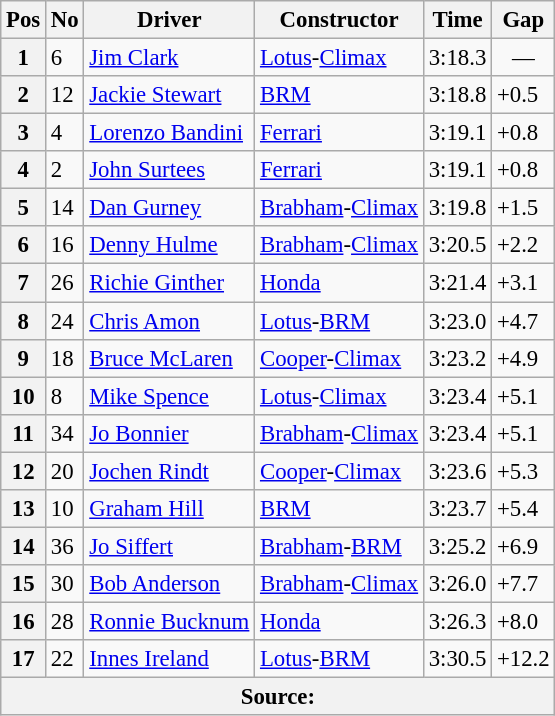<table class="wikitable sortable" style="font-size: 95%">
<tr>
<th>Pos</th>
<th>No</th>
<th>Driver</th>
<th>Constructor</th>
<th>Time</th>
<th>Gap</th>
</tr>
<tr>
<th>1</th>
<td>6</td>
<td> <a href='#'>Jim Clark</a></td>
<td><a href='#'>Lotus</a>-<a href='#'>Climax</a></td>
<td>3:18.3</td>
<td align="center">—</td>
</tr>
<tr>
<th>2</th>
<td>12</td>
<td> <a href='#'>Jackie Stewart</a></td>
<td><a href='#'>BRM</a></td>
<td>3:18.8</td>
<td>+0.5</td>
</tr>
<tr>
<th>3</th>
<td>4</td>
<td> <a href='#'>Lorenzo Bandini</a></td>
<td><a href='#'>Ferrari</a></td>
<td>3:19.1</td>
<td>+0.8</td>
</tr>
<tr>
<th>4</th>
<td>2</td>
<td> <a href='#'>John Surtees</a></td>
<td><a href='#'>Ferrari</a></td>
<td>3:19.1</td>
<td>+0.8</td>
</tr>
<tr>
<th>5</th>
<td>14</td>
<td> <a href='#'>Dan Gurney</a></td>
<td><a href='#'>Brabham</a>-<a href='#'>Climax</a></td>
<td>3:19.8</td>
<td>+1.5</td>
</tr>
<tr>
<th>6</th>
<td>16</td>
<td> <a href='#'>Denny Hulme</a></td>
<td><a href='#'>Brabham</a>-<a href='#'>Climax</a></td>
<td>3:20.5</td>
<td>+2.2</td>
</tr>
<tr>
<th>7</th>
<td>26</td>
<td> <a href='#'>Richie Ginther</a></td>
<td><a href='#'>Honda</a></td>
<td>3:21.4</td>
<td>+3.1</td>
</tr>
<tr>
<th>8</th>
<td>24</td>
<td> <a href='#'>Chris Amon</a></td>
<td><a href='#'>Lotus</a>-<a href='#'>BRM</a></td>
<td>3:23.0</td>
<td>+4.7</td>
</tr>
<tr>
<th>9</th>
<td>18</td>
<td> <a href='#'>Bruce McLaren</a></td>
<td><a href='#'>Cooper</a>-<a href='#'>Climax</a></td>
<td>3:23.2</td>
<td>+4.9</td>
</tr>
<tr>
<th>10</th>
<td>8</td>
<td> <a href='#'>Mike Spence</a></td>
<td><a href='#'>Lotus</a>-<a href='#'>Climax</a></td>
<td>3:23.4</td>
<td>+5.1</td>
</tr>
<tr>
<th>11</th>
<td>34</td>
<td> <a href='#'>Jo Bonnier</a></td>
<td><a href='#'>Brabham</a>-<a href='#'>Climax</a></td>
<td>3:23.4</td>
<td>+5.1</td>
</tr>
<tr>
<th>12</th>
<td>20</td>
<td> <a href='#'>Jochen Rindt</a></td>
<td><a href='#'>Cooper</a>-<a href='#'>Climax</a></td>
<td>3:23.6</td>
<td>+5.3</td>
</tr>
<tr>
<th>13</th>
<td>10</td>
<td> <a href='#'>Graham Hill</a></td>
<td><a href='#'>BRM</a></td>
<td>3:23.7</td>
<td>+5.4</td>
</tr>
<tr>
<th>14</th>
<td>36</td>
<td> <a href='#'>Jo Siffert</a></td>
<td><a href='#'>Brabham</a>-<a href='#'>BRM</a></td>
<td>3:25.2</td>
<td>+6.9</td>
</tr>
<tr>
<th>15</th>
<td>30</td>
<td> <a href='#'>Bob Anderson</a></td>
<td><a href='#'>Brabham</a>-<a href='#'>Climax</a></td>
<td>3:26.0</td>
<td>+7.7</td>
</tr>
<tr>
<th>16</th>
<td>28</td>
<td> <a href='#'>Ronnie Bucknum</a></td>
<td><a href='#'>Honda</a></td>
<td>3:26.3</td>
<td>+8.0</td>
</tr>
<tr>
<th>17</th>
<td>22</td>
<td> <a href='#'>Innes Ireland</a></td>
<td><a href='#'>Lotus</a>-<a href='#'>BRM</a></td>
<td>3:30.5</td>
<td>+12.2</td>
</tr>
<tr>
<th colspan="6">Source:</th>
</tr>
</table>
